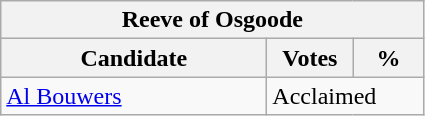<table class="wikitable">
<tr>
<th colspan="3">Reeve of Osgoode</th>
</tr>
<tr>
<th style="width: 170px">Candidate</th>
<th style="width: 50px">Votes</th>
<th style="width: 40px">%</th>
</tr>
<tr>
<td><a href='#'>Al Bouwers</a></td>
<td colspan="2">Acclaimed</td>
</tr>
</table>
